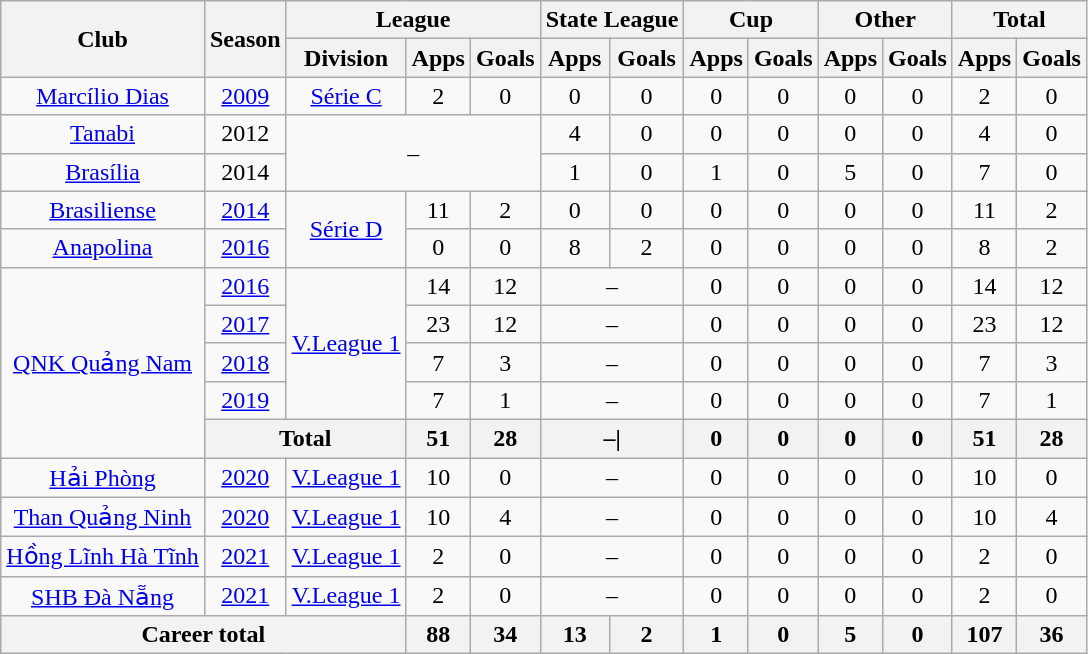<table class="wikitable" style="text-align: center">
<tr>
<th rowspan="2">Club</th>
<th rowspan="2">Season</th>
<th colspan="3">League</th>
<th colspan="2">State League</th>
<th colspan="2">Cup</th>
<th colspan="2">Other</th>
<th colspan="2">Total</th>
</tr>
<tr>
<th>Division</th>
<th>Apps</th>
<th>Goals</th>
<th>Apps</th>
<th>Goals</th>
<th>Apps</th>
<th>Goals</th>
<th>Apps</th>
<th>Goals</th>
<th>Apps</th>
<th>Goals</th>
</tr>
<tr>
<td><a href='#'>Marcílio Dias</a></td>
<td><a href='#'>2009</a></td>
<td><a href='#'>Série C</a></td>
<td>2</td>
<td>0</td>
<td>0</td>
<td>0</td>
<td>0</td>
<td>0</td>
<td>0</td>
<td>0</td>
<td>2</td>
<td>0</td>
</tr>
<tr>
<td><a href='#'>Tanabi</a></td>
<td>2012</td>
<td rowspan="2" colspan="3">–</td>
<td>4</td>
<td>0</td>
<td>0</td>
<td>0</td>
<td>0</td>
<td>0</td>
<td>4</td>
<td>0</td>
</tr>
<tr>
<td><a href='#'>Brasília</a></td>
<td>2014</td>
<td>1</td>
<td>0</td>
<td>1</td>
<td>0</td>
<td>5</td>
<td>0</td>
<td>7</td>
<td>0</td>
</tr>
<tr>
<td><a href='#'>Brasiliense</a></td>
<td><a href='#'>2014</a></td>
<td rowspan="2"><a href='#'>Série D</a></td>
<td>11</td>
<td>2</td>
<td>0</td>
<td>0</td>
<td>0</td>
<td>0</td>
<td>0</td>
<td>0</td>
<td>11</td>
<td>2</td>
</tr>
<tr>
<td><a href='#'>Anapolina</a></td>
<td><a href='#'>2016</a></td>
<td>0</td>
<td>0</td>
<td>8</td>
<td>2</td>
<td>0</td>
<td>0</td>
<td>0</td>
<td>0</td>
<td>8</td>
<td>2</td>
</tr>
<tr>
<td rowspan="5"><a href='#'>QNK Quảng Nam</a></td>
<td><a href='#'>2016</a></td>
<td rowspan="4"><a href='#'>V.League 1</a></td>
<td>14</td>
<td>12</td>
<td colspan="2">–</td>
<td>0</td>
<td>0</td>
<td>0</td>
<td>0</td>
<td>14</td>
<td>12</td>
</tr>
<tr>
<td><a href='#'>2017</a></td>
<td>23</td>
<td>12</td>
<td colspan="2">–</td>
<td>0</td>
<td>0</td>
<td>0</td>
<td>0</td>
<td>23</td>
<td>12</td>
</tr>
<tr>
<td><a href='#'>2018</a></td>
<td>7</td>
<td>3</td>
<td colspan="2">–</td>
<td>0</td>
<td>0</td>
<td>0</td>
<td>0</td>
<td>7</td>
<td>3</td>
</tr>
<tr>
<td><a href='#'>2019</a></td>
<td>7</td>
<td>1</td>
<td colspan="2">–</td>
<td>0</td>
<td>0</td>
<td>0</td>
<td>0</td>
<td>7</td>
<td>1</td>
</tr>
<tr>
<th colspan="2"><strong>Total</strong></th>
<th>51</th>
<th>28</th>
<th colspan="2">–|</th>
<th>0</th>
<th>0</th>
<th>0</th>
<th>0</th>
<th>51</th>
<th>28</th>
</tr>
<tr>
<td rowspan="1"><a href='#'>Hải Phòng</a></td>
<td><a href='#'>2020</a></td>
<td rowspan="1"><a href='#'>V.League 1</a></td>
<td>10</td>
<td>0</td>
<td colspan="2">–</td>
<td>0</td>
<td>0</td>
<td>0</td>
<td>0</td>
<td>10</td>
<td>0</td>
</tr>
<tr>
<td rowspan="1"><a href='#'>Than Quảng Ninh</a></td>
<td><a href='#'>2020</a></td>
<td rowspan="1"><a href='#'>V.League 1</a></td>
<td>10</td>
<td>4</td>
<td colspan="2">–</td>
<td>0</td>
<td>0</td>
<td>0</td>
<td>0</td>
<td>10</td>
<td>4</td>
</tr>
<tr>
<td rowspan="1"><a href='#'>Hồng Lĩnh Hà Tĩnh</a></td>
<td><a href='#'>2021</a></td>
<td rowspan="1"><a href='#'>V.League 1</a></td>
<td>2</td>
<td>0</td>
<td colspan="2">–</td>
<td>0</td>
<td>0</td>
<td>0</td>
<td>0</td>
<td>2</td>
<td>0</td>
</tr>
<tr>
<td rowspan="1"><a href='#'>SHB Đà Nẵng</a></td>
<td><a href='#'>2021</a></td>
<td rowspan="1"><a href='#'>V.League 1</a></td>
<td>2</td>
<td>0</td>
<td colspan="2">–</td>
<td>0</td>
<td>0</td>
<td>0</td>
<td>0</td>
<td>2</td>
<td>0</td>
</tr>
<tr>
<th colspan="3"><strong>Career total</strong></th>
<th>88</th>
<th>34</th>
<th>13</th>
<th>2</th>
<th>1</th>
<th>0</th>
<th>5</th>
<th>0</th>
<th>107</th>
<th>36</th>
</tr>
</table>
